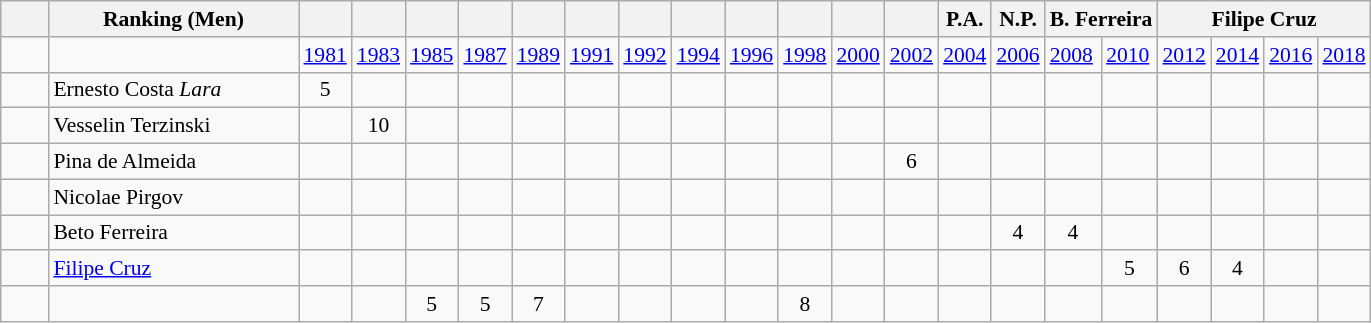<table class="wikitable" style="text-align:left; font-size:90%">
<tr>
<th width=25></th>
<th width=160>Ranking (Men)</th>
<th></th>
<th></th>
<th></th>
<th></th>
<th></th>
<th></th>
<th></th>
<th></th>
<th></th>
<th></th>
<th></th>
<th></th>
<th colspan="1">P.A.</th>
<th colspan="1">N.P.</th>
<th colspan="2">B. Ferreira</th>
<th colspan="5">Filipe Cruz</th>
</tr>
<tr>
<td></td>
<td></td>
<td><a href='#'>1981</a></td>
<td><a href='#'>1983</a></td>
<td><a href='#'>1985</a></td>
<td><a href='#'>1987</a></td>
<td><a href='#'>1989</a></td>
<td><a href='#'>1991</a></td>
<td><a href='#'>1992</a></td>
<td><a href='#'>1994</a></td>
<td><a href='#'>1996</a></td>
<td><a href='#'>1998</a></td>
<td><a href='#'>2000</a></td>
<td><a href='#'>2002</a></td>
<td><a href='#'>2004</a></td>
<td><a href='#'>2006</a></td>
<td><a href='#'>2008</a></td>
<td><a href='#'>2010</a></td>
<td><a href='#'>2012</a></td>
<td><a href='#'>2014</a></td>
<td><a href='#'>2016</a></td>
<td><a href='#'>2018</a></td>
</tr>
<tr>
<td align=right></td>
<td>Ernesto Costa <em>Lara</em></td>
<td align=center>5</td>
<td></td>
<td></td>
<td></td>
<td></td>
<td></td>
<td></td>
<td></td>
<td></td>
<td></td>
<td></td>
<td></td>
<td></td>
<td></td>
<td></td>
<td></td>
<td></td>
<td></td>
<td></td>
<td></td>
</tr>
<tr>
<td align=right></td>
<td>Vesselin Terzinski</td>
<td></td>
<td align=center>10</td>
<td></td>
<td></td>
<td></td>
<td></td>
<td></td>
<td></td>
<td></td>
<td></td>
<td></td>
<td></td>
<td></td>
<td></td>
<td></td>
<td></td>
<td></td>
<td></td>
<td></td>
<td></td>
</tr>
<tr>
<td align=right></td>
<td>Pina de Almeida</td>
<td></td>
<td></td>
<td></td>
<td></td>
<td></td>
<td></td>
<td></td>
<td></td>
<td></td>
<td></td>
<td></td>
<td align=center>6</td>
<td></td>
<td></td>
<td></td>
<td></td>
<td></td>
<td></td>
<td></td>
<td></td>
</tr>
<tr>
<td align=right></td>
<td>Nicolae Pirgov</td>
<td></td>
<td></td>
<td></td>
<td></td>
<td></td>
<td></td>
<td></td>
<td></td>
<td></td>
<td></td>
<td></td>
<td></td>
<td align=center></td>
<td></td>
<td></td>
<td></td>
<td></td>
<td></td>
<td></td>
<td></td>
</tr>
<tr>
<td align=right></td>
<td>Beto Ferreira</td>
<td></td>
<td></td>
<td></td>
<td></td>
<td></td>
<td></td>
<td></td>
<td></td>
<td></td>
<td></td>
<td></td>
<td></td>
<td></td>
<td align=center>4</td>
<td align=center>4</td>
<td></td>
<td></td>
<td></td>
<td></td>
<td></td>
</tr>
<tr>
<td align=right></td>
<td><a href='#'>Filipe Cruz</a></td>
<td></td>
<td></td>
<td></td>
<td></td>
<td></td>
<td></td>
<td></td>
<td></td>
<td></td>
<td></td>
<td></td>
<td></td>
<td></td>
<td></td>
<td></td>
<td align=center>5</td>
<td align=center>6</td>
<td align=center>4</td>
<td align=center></td>
<td align=center></td>
</tr>
<tr>
<td></td>
<td></td>
<td></td>
<td></td>
<td align=center>5</td>
<td align=center>5</td>
<td align=center>7</td>
<td></td>
<td></td>
<td></td>
<td></td>
<td align=center>8</td>
<td></td>
<td></td>
<td></td>
<td></td>
<td></td>
<td></td>
<td></td>
<td></td>
<td></td>
<td></td>
</tr>
</table>
